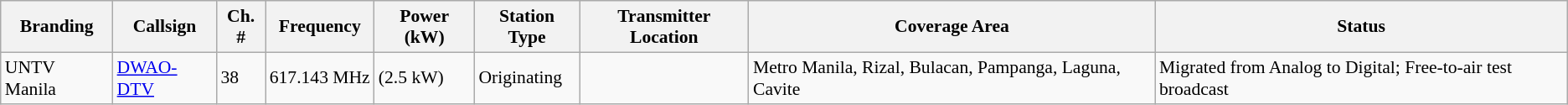<table class="wikitable">
<tr style="font-size:90%">
<th>Branding</th>
<th>Callsign</th>
<th>Ch. #</th>
<th>Frequency</th>
<th>Power (kW)</th>
<th>Station Type</th>
<th>Transmitter Location</th>
<th>Coverage Area</th>
<th>Status</th>
</tr>
<tr style="font-size:90%">
<td>UNTV Manila</td>
<td><a href='#'>DWAO-DTV</a></td>
<td>38</td>
<td>617.143 MHz</td>
<td>(2.5 kW)</td>
<td>Originating</td>
<td></td>
<td>Metro Manila, Rizal, Bulacan, Pampanga, Laguna, Cavite</td>
<td>Migrated from Analog to Digital; Free-to-air test broadcast</td>
</tr>
</table>
